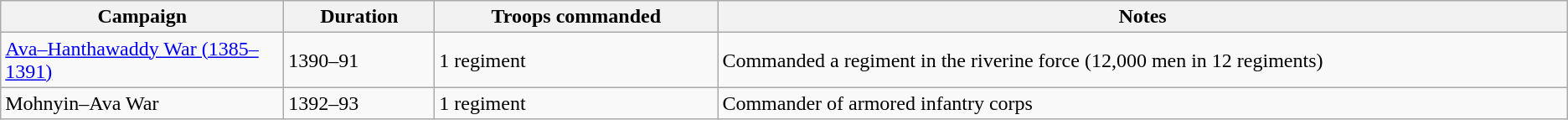<table class="wikitable" border="1">
<tr>
<th width=10%>Campaign</th>
<th width=5%>Duration</th>
<th width=10%>Troops commanded</th>
<th width=30%>Notes</th>
</tr>
<tr>
<td><a href='#'>Ava–Hanthawaddy War (1385–1391)</a></td>
<td>1390–91</td>
<td>1 regiment</td>
<td>Commanded a regiment in the riverine force (12,000 men in 12 regiments)</td>
</tr>
<tr>
<td>Mohnyin–Ava War</td>
<td>1392–93</td>
<td>1 regiment</td>
<td>Commander of armored infantry corps</td>
</tr>
</table>
